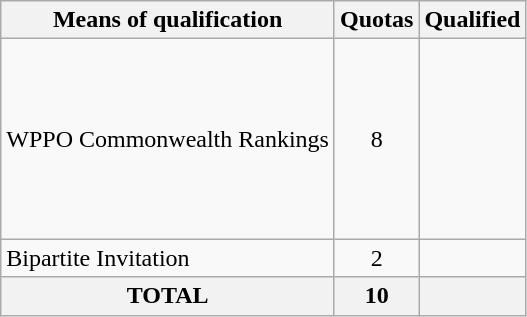<table class = "wikitable">
<tr>
<th>Means of qualification</th>
<th>Quotas</th>
<th>Qualified</th>
</tr>
<tr>
<td>WPPO Commonwealth Rankings</td>
<td align="center">8</td>
<td><br><br><br><br><br><br><br></td>
</tr>
<tr>
<td>Bipartite Invitation</td>
<td align="center">2</td>
<td><br></td>
</tr>
<tr>
<th>TOTAL</th>
<th>10</th>
<th></th>
</tr>
</table>
